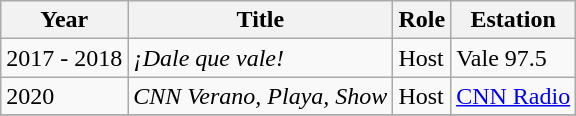<table class="wikitable">
<tr>
<th>Year</th>
<th>Title</th>
<th>Role</th>
<th>Estation</th>
</tr>
<tr>
<td>2017 - 2018</td>
<td><em>¡Dale que vale!</em></td>
<td>Host</td>
<td>Vale 97.5</td>
</tr>
<tr>
<td>2020</td>
<td><em>CNN Verano, Playa, Show</em></td>
<td>Host</td>
<td><a href='#'>CNN Radio</a></td>
</tr>
<tr>
</tr>
</table>
